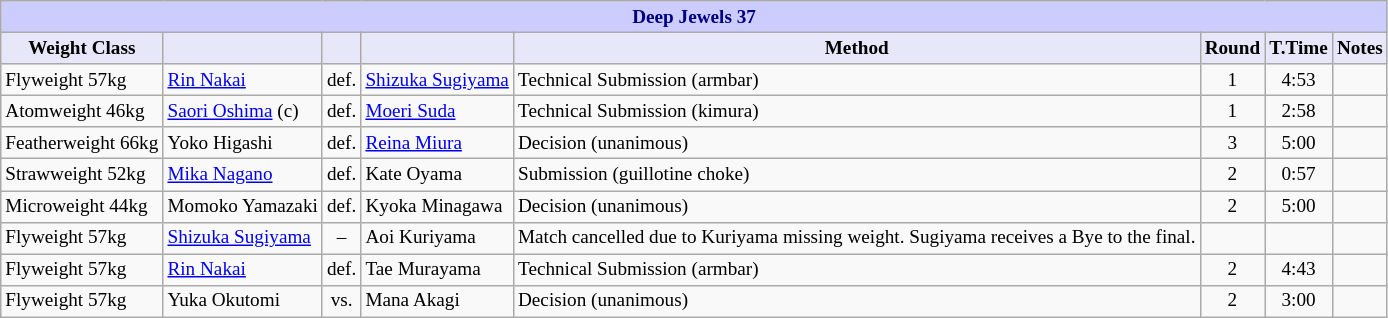<table class="wikitable" style="font-size: 80%;">
<tr>
<th colspan="8" style="background-color: #ccf; color: #000080; text-align: center;"><strong>Deep Jewels 37</strong></th>
</tr>
<tr>
<th colspan="1" style="background-color: #E6E8FA; color: #000000; text-align: center;">Weight Class</th>
<th colspan="1" style="background-color: #E6E8FA; color: #000000; text-align: center;"></th>
<th colspan="1" style="background-color: #E6E8FA; color: #000000; text-align: center;"></th>
<th colspan="1" style="background-color: #E6E8FA; color: #000000; text-align: center;"></th>
<th colspan="1" style="background-color: #E6E8FA; color: #000000; text-align: center;">Method</th>
<th colspan="1" style="background-color: #E6E8FA; color: #000000; text-align: center;">Round</th>
<th colspan="1" style="background-color: #E6E8FA; color: #000000; text-align: center;">T.Time</th>
<th colspan="1" style="background-color: #E6E8FA; color: #000000; text-align: center;">Notes</th>
</tr>
<tr>
<td>Flyweight 57kg</td>
<td> <a href='#'>Rin Nakai</a></td>
<td align="center">def.</td>
<td> <a href='#'>Shizuka Sugiyama</a></td>
<td>Technical Submission (armbar)</td>
<td align="center">1</td>
<td align="center">4:53</td>
<td></td>
</tr>
<tr>
<td>Atomweight 46kg</td>
<td> <a href='#'>Saori Oshima</a> (c)</td>
<td align=center>def.</td>
<td> <a href='#'>Moeri Suda</a></td>
<td>Technical Submission (kimura)</td>
<td align=center>1</td>
<td align=center>2:58</td>
<td></td>
</tr>
<tr>
<td>Featherweight 66kg</td>
<td> Yoko Higashi</td>
<td align=center>def.</td>
<td> <a href='#'>Reina Miura</a></td>
<td>Decision (unanimous)</td>
<td align=center>3</td>
<td align=center>5:00</td>
<td></td>
</tr>
<tr>
<td>Strawweight 52kg</td>
<td> <a href='#'>Mika Nagano</a></td>
<td align="center">def.</td>
<td> Kate Oyama</td>
<td>Submission (guillotine choke)</td>
<td align="center">2</td>
<td align="center">0:57</td>
<td></td>
</tr>
<tr>
<td>Microweight 44kg</td>
<td> Momoko Yamazaki</td>
<td align="center">def.</td>
<td> Kyoka Minagawa</td>
<td>Decision (unanimous)</td>
<td align="center">2</td>
<td align="center">5:00</td>
<td></td>
</tr>
<tr>
<td>Flyweight 57kg</td>
<td> <a href='#'>Shizuka Sugiyama</a></td>
<td align="center">–</td>
<td> Aoi Kuriyama</td>
<td>Match cancelled due to Kuriyama missing weight. Sugiyama receives a Bye to the final.</td>
<td align="center"></td>
<td align="center"></td>
<td></td>
</tr>
<tr>
<td>Flyweight 57kg</td>
<td> <a href='#'>Rin Nakai</a></td>
<td align="center">def.</td>
<td> Tae Murayama</td>
<td>Technical Submission (armbar)</td>
<td align="center">2</td>
<td align="center">4:43</td>
<td></td>
</tr>
<tr>
<td>Flyweight 57kg</td>
<td> Yuka Okutomi</td>
<td align="center">vs.</td>
<td> Mana Akagi</td>
<td>Decision (unanimous)</td>
<td align="center">2</td>
<td align="center">3:00</td>
<td></td>
</tr>
</table>
